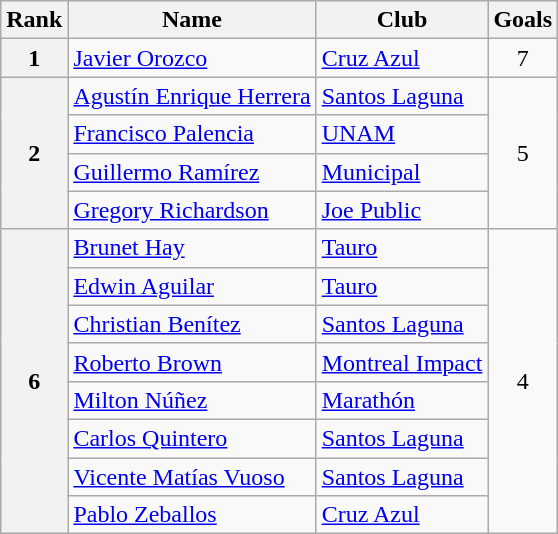<table class="wikitable">
<tr>
<th>Rank</th>
<th>Name</th>
<th>Club</th>
<th>Goals</th>
</tr>
<tr>
<th align=center>1</th>
<td> <a href='#'>Javier Orozco</a></td>
<td> <a href='#'>Cruz Azul</a></td>
<td align=center>7</td>
</tr>
<tr>
<th rowspan="4" style="text-align:center;">2</th>
<td> <a href='#'>Agustín Enrique Herrera</a></td>
<td> <a href='#'>Santos Laguna</a></td>
<td rowspan="4" align=center>5</td>
</tr>
<tr>
<td> <a href='#'>Francisco Palencia</a></td>
<td> <a href='#'>UNAM</a></td>
</tr>
<tr>
<td> <a href='#'>Guillermo Ramírez</a></td>
<td> <a href='#'>Municipal</a></td>
</tr>
<tr>
<td> <a href='#'>Gregory Richardson</a></td>
<td> <a href='#'>Joe Public</a></td>
</tr>
<tr>
<th rowspan="8" style="text-align:center;">6</th>
<td> <a href='#'>Brunet Hay</a></td>
<td> <a href='#'>Tauro</a></td>
<td rowspan="8" align=center>4</td>
</tr>
<tr>
<td> <a href='#'>Edwin Aguilar</a></td>
<td> <a href='#'>Tauro</a></td>
</tr>
<tr>
<td> <a href='#'>Christian Benítez</a></td>
<td> <a href='#'>Santos Laguna</a></td>
</tr>
<tr>
<td> <a href='#'>Roberto Brown</a></td>
<td> <a href='#'>Montreal Impact</a></td>
</tr>
<tr>
<td> <a href='#'>Milton Núñez</a></td>
<td> <a href='#'>Marathón</a></td>
</tr>
<tr>
<td> <a href='#'>Carlos Quintero</a></td>
<td> <a href='#'>Santos Laguna</a></td>
</tr>
<tr>
<td> <a href='#'>Vicente Matías Vuoso</a></td>
<td> <a href='#'>Santos Laguna</a></td>
</tr>
<tr>
<td> <a href='#'>Pablo Zeballos</a></td>
<td> <a href='#'>Cruz Azul</a></td>
</tr>
</table>
